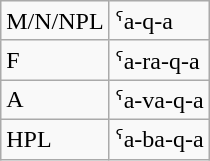<table class="wikitable">
<tr>
<td>M/N/NPL</td>
<td>ˤa-q-a</td>
</tr>
<tr>
<td>F</td>
<td>ˤa-ra-q-a</td>
</tr>
<tr>
<td>A</td>
<td>ˤa-va-q-a</td>
</tr>
<tr>
<td>HPL</td>
<td>ˤa-ba-q-a</td>
</tr>
</table>
